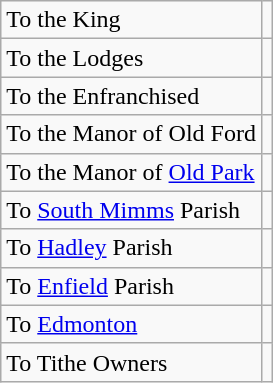<table class="wikitable">
<tr>
<td>To the King</td>
<td></td>
</tr>
<tr>
<td>To the Lodges</td>
<td></td>
</tr>
<tr>
<td>To the Enfranchised</td>
<td></td>
</tr>
<tr>
<td>To the Manor of Old Ford</td>
<td></td>
</tr>
<tr>
<td>To the Manor of <a href='#'>Old Park</a></td>
<td></td>
</tr>
<tr>
<td>To <a href='#'>South Mimms</a> Parish</td>
<td></td>
</tr>
<tr>
<td>To <a href='#'>Hadley</a> Parish</td>
<td></td>
</tr>
<tr>
<td>To <a href='#'>Enfield</a> Parish</td>
<td></td>
</tr>
<tr>
<td>To <a href='#'>Edmonton</a></td>
<td></td>
</tr>
<tr>
<td>To Tithe Owners</td>
<td></td>
</tr>
</table>
